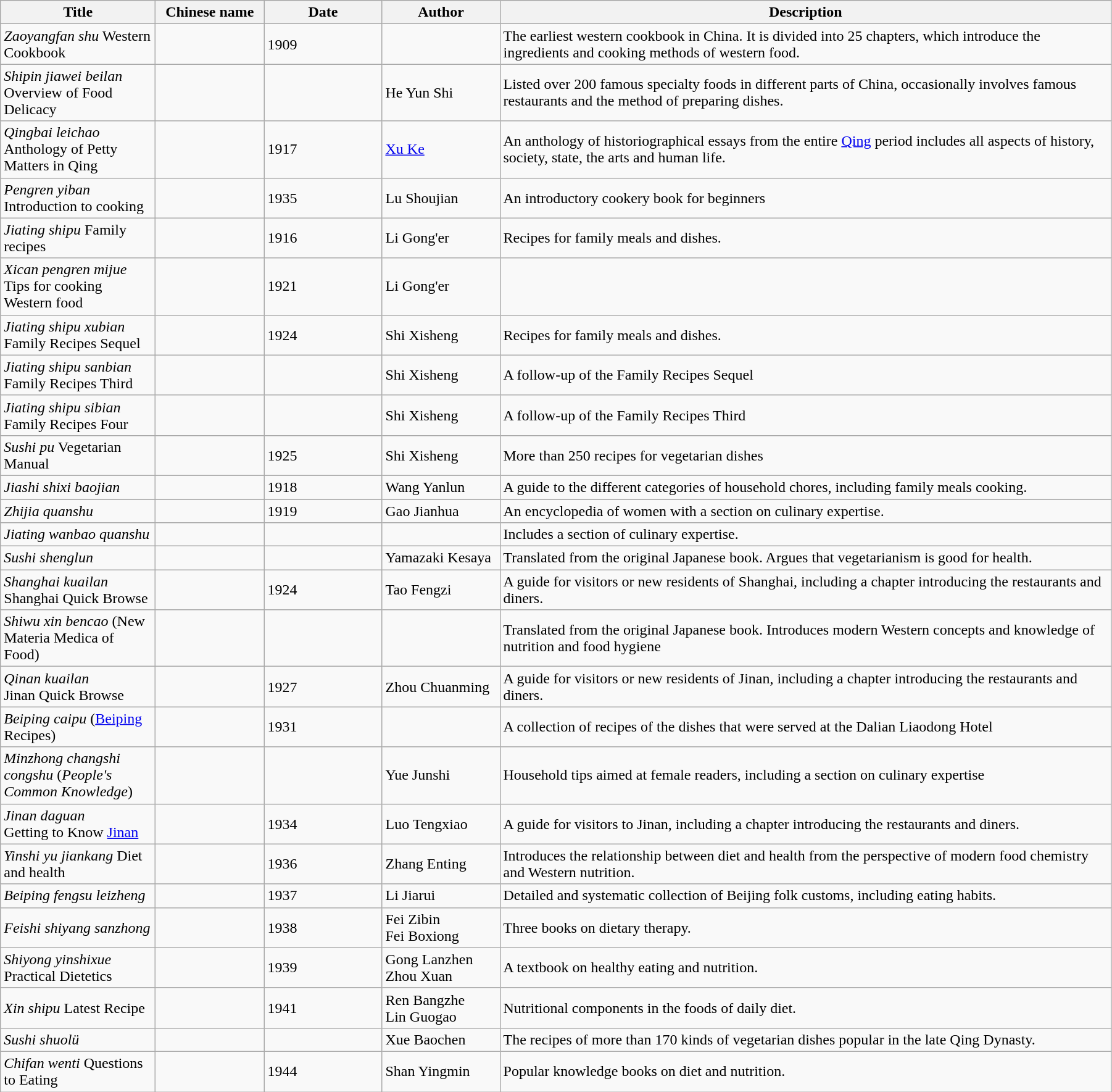<table class="wikitable" style="width:95%;">
<tr>
<th style="width:160px;">Title</th>
<th style="width:110px;">Chinese name</th>
<th style="width:120px;">Date</th>
<th style="width:120px;">Author</th>
<th>Description</th>
</tr>
<tr>
<td><em>Zaoyangfan shu</em> Western Cookbook</td>
<td></td>
<td>1909</td>
<td></td>
<td>The earliest western cookbook in China. It is divided into 25 chapters, which introduce the ingredients and cooking methods of western food.</td>
</tr>
<tr>
<td><em>Shipin jiawei beilan</em> Overview of Food Delicacy</td>
<td></td>
<td></td>
<td>He Yun Shi</td>
<td>Listed over 200 famous specialty foods in different parts of China, occasionally involves famous restaurants and the method of preparing dishes.</td>
</tr>
<tr>
<td><em>Qingbai leichao</em><br>Anthology of Petty Matters in Qing</td>
<td></td>
<td>1917</td>
<td><a href='#'>Xu Ke</a></td>
<td>An anthology of historiographical essays from the entire <a href='#'>Qing</a> period includes all aspects of history, society, state, the arts and human life.</td>
</tr>
<tr>
<td><em>Pengren yiban</em><br>Introduction to cooking</td>
<td></td>
<td>1935</td>
<td>Lu Shoujian</td>
<td>An introductory cookery book for beginners</td>
</tr>
<tr>
<td><em>Jiating shipu</em> Family recipes</td>
<td></td>
<td>1916</td>
<td>Li Gong'er</td>
<td>Recipes for family meals and dishes.</td>
</tr>
<tr>
<td><em>Xican pengren mijue</em> Tips for cooking Western food</td>
<td></td>
<td>1921</td>
<td>Li Gong'er</td>
<td></td>
</tr>
<tr>
<td><em>Jiating shipu xubian</em> Family Recipes Sequel</td>
<td></td>
<td>1924</td>
<td>Shi Xisheng</td>
<td>Recipes for family meals and dishes.</td>
</tr>
<tr>
<td><em>Jiating shipu sanbian</em> Family Recipes Third</td>
<td></td>
<td></td>
<td>Shi Xisheng</td>
<td>A follow-up of the Family Recipes Sequel</td>
</tr>
<tr>
<td><em>Jiating shipu sibian</em> Family Recipes Four</td>
<td></td>
<td></td>
<td>Shi Xisheng</td>
<td>A follow-up of the Family Recipes Third</td>
</tr>
<tr>
<td><em>Sushi pu</em> Vegetarian Manual</td>
<td></td>
<td>1925</td>
<td>Shi Xisheng</td>
<td>More than 250 recipes for vegetarian dishes</td>
</tr>
<tr>
<td><em>Jiashi shixi baojian</em></td>
<td></td>
<td>1918</td>
<td>Wang Yanlun</td>
<td>A guide to the different categories of household chores, including family meals cooking.</td>
</tr>
<tr>
<td><em>Zhijia quanshu</em></td>
<td></td>
<td>1919</td>
<td>Gao Jianhua</td>
<td>An encyclopedia of women with a section on culinary expertise.</td>
</tr>
<tr>
<td><em>Jiating wanbao quanshu</em></td>
<td></td>
<td></td>
<td></td>
<td>Includes a section of culinary expertise.</td>
</tr>
<tr>
<td><em>Sushi shenglun</em></td>
<td></td>
<td></td>
<td>Yamazaki Kesaya</td>
<td>Translated from the original Japanese book. Argues that vegetarianism is good for health.</td>
</tr>
<tr>
<td><em>Shanghai kuailan</em><br>Shanghai Quick Browse</td>
<td></td>
<td>1924</td>
<td>Tao Fengzi</td>
<td>A guide for visitors or new residents of Shanghai, including a chapter introducing the restaurants and diners. </td>
</tr>
<tr>
<td><em>Shiwu xin bencao</em> (New Materia Medica of Food)</td>
<td></td>
<td></td>
<td></td>
<td>Translated from the original Japanese book. Introduces modern Western concepts and knowledge of nutrition and food hygiene</td>
</tr>
<tr>
<td><em>Qinan kuailan</em><br>Jinan Quick Browse</td>
<td></td>
<td>1927</td>
<td>Zhou Chuanming</td>
<td>A guide for visitors or new residents of Jinan, including a chapter introducing the restaurants and diners.</td>
</tr>
<tr>
<td><em>Beiping caipu</em> (<a href='#'>Beiping</a> Recipes)</td>
<td></td>
<td>1931</td>
<td></td>
<td>A collection of recipes of the dishes that were served at the Dalian Liaodong Hotel</td>
</tr>
<tr>
<td><em>Minzhong changshi congshu</em> (<em>People's Common Knowledge</em>)</td>
<td></td>
<td></td>
<td>Yue Junshi</td>
<td>Household tips aimed at female readers, including a section on culinary expertise</td>
</tr>
<tr>
<td><em>Jinan daguan</em><br>Getting to Know <a href='#'>Jinan</a></td>
<td></td>
<td>1934</td>
<td>Luo Tengxiao</td>
<td>A guide for visitors to Jinan, including a chapter introducing the restaurants and diners.</td>
</tr>
<tr>
<td><em>Yinshi yu jiankang</em> Diet and health</td>
<td></td>
<td>1936</td>
<td>Zhang Enting</td>
<td>Introduces the relationship between diet and health from the perspective of modern food chemistry and Western nutrition.</td>
</tr>
<tr>
<td><em>Beiping fengsu leizheng</em></td>
<td></td>
<td>1937</td>
<td>Li Jiarui</td>
<td>Detailed and systematic collection of Beijing folk customs, including eating habits.</td>
</tr>
<tr>
<td><em>Feishi shiyang sanzhong</em></td>
<td></td>
<td>1938</td>
<td>Fei Zibin<br>Fei Boxiong</td>
<td>Three books on dietary therapy.</td>
</tr>
<tr>
<td><em>Shiyong yinshixue</em> Practical Dietetics</td>
<td></td>
<td>1939</td>
<td>Gong Lanzhen<br>Zhou Xuan</td>
<td>A textbook on healthy eating and nutrition.</td>
</tr>
<tr>
<td><em>Xin shipu</em> Latest Recipe</td>
<td></td>
<td>1941</td>
<td>Ren Bangzhe<br>Lin Guogao</td>
<td>Nutritional components in the foods of daily diet.</td>
</tr>
<tr>
<td><em>Sushi shuolü</em></td>
<td></td>
<td></td>
<td>Xue Baochen</td>
<td>The recipes of more than 170 kinds of vegetarian dishes popular in the late Qing Dynasty.</td>
</tr>
<tr>
<td><em>Chifan wenti</em> Questions to Eating</td>
<td></td>
<td>1944</td>
<td>Shan Yingmin</td>
<td>Popular knowledge books on diet and nutrition.</td>
</tr>
</table>
